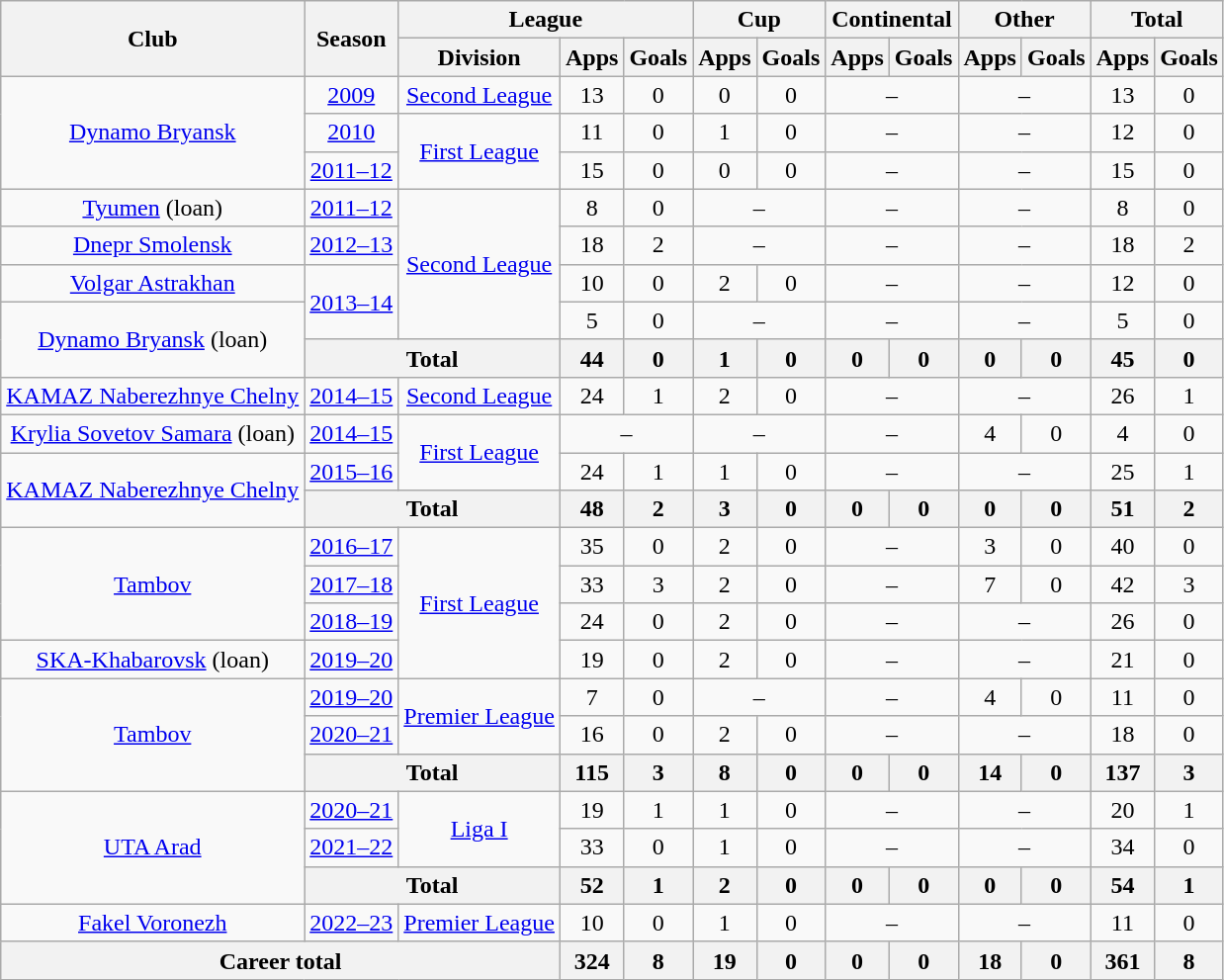<table class="wikitable" style="text-align: center;">
<tr>
<th rowspan=2>Club</th>
<th rowspan=2>Season</th>
<th colspan=3>League</th>
<th colspan=2>Cup</th>
<th colspan=2>Continental</th>
<th colspan=2>Other</th>
<th colspan=2>Total</th>
</tr>
<tr>
<th>Division</th>
<th>Apps</th>
<th>Goals</th>
<th>Apps</th>
<th>Goals</th>
<th>Apps</th>
<th>Goals</th>
<th>Apps</th>
<th>Goals</th>
<th>Apps</th>
<th>Goals</th>
</tr>
<tr>
<td rowspan="3"><a href='#'>Dynamo Bryansk</a></td>
<td><a href='#'>2009</a></td>
<td><a href='#'>Second League</a></td>
<td>13</td>
<td>0</td>
<td>0</td>
<td>0</td>
<td colspan=2>–</td>
<td colspan=2>–</td>
<td>13</td>
<td>0</td>
</tr>
<tr>
<td><a href='#'>2010</a></td>
<td rowspan="2"><a href='#'>First League</a></td>
<td>11</td>
<td>0</td>
<td>1</td>
<td>0</td>
<td colspan=2>–</td>
<td colspan=2>–</td>
<td>12</td>
<td>0</td>
</tr>
<tr>
<td><a href='#'>2011–12</a></td>
<td>15</td>
<td>0</td>
<td>0</td>
<td>0</td>
<td colspan=2>–</td>
<td colspan=2>–</td>
<td>15</td>
<td>0</td>
</tr>
<tr>
<td><a href='#'>Tyumen</a> (loan)</td>
<td><a href='#'>2011–12</a></td>
<td rowspan="4"><a href='#'>Second League</a></td>
<td>8</td>
<td>0</td>
<td colspan=2>–</td>
<td colspan=2>–</td>
<td colspan=2>–</td>
<td>8</td>
<td>0</td>
</tr>
<tr>
<td><a href='#'>Dnepr Smolensk</a></td>
<td><a href='#'>2012–13</a></td>
<td>18</td>
<td>2</td>
<td colspan=2>–</td>
<td colspan=2>–</td>
<td colspan=2>–</td>
<td>18</td>
<td>2</td>
</tr>
<tr>
<td><a href='#'>Volgar Astrakhan</a></td>
<td rowspan="2"><a href='#'>2013–14</a></td>
<td>10</td>
<td>0</td>
<td>2</td>
<td>0</td>
<td colspan=2>–</td>
<td colspan=2>–</td>
<td>12</td>
<td>0</td>
</tr>
<tr>
<td rowspan="2"><a href='#'>Dynamo Bryansk</a> (loan)</td>
<td>5</td>
<td>0</td>
<td colspan=2>–</td>
<td colspan=2>–</td>
<td colspan=2>–</td>
<td>5</td>
<td>0</td>
</tr>
<tr>
<th colspan=2>Total</th>
<th>44</th>
<th>0</th>
<th>1</th>
<th>0</th>
<th>0</th>
<th>0</th>
<th>0</th>
<th>0</th>
<th>45</th>
<th>0</th>
</tr>
<tr>
<td><a href='#'>KAMAZ Naberezhnye Chelny</a></td>
<td><a href='#'>2014–15</a></td>
<td><a href='#'>Second League</a></td>
<td>24</td>
<td>1</td>
<td>2</td>
<td>0</td>
<td colspan=2>–</td>
<td colspan=2>–</td>
<td>26</td>
<td>1</td>
</tr>
<tr>
<td><a href='#'>Krylia Sovetov Samara</a> (loan)</td>
<td><a href='#'>2014–15</a></td>
<td rowspan="2"><a href='#'>First League</a></td>
<td colspan=2>–</td>
<td colspan=2>–</td>
<td colspan=2>–</td>
<td>4</td>
<td>0</td>
<td>4</td>
<td>0</td>
</tr>
<tr>
<td rowspan="2"><a href='#'>KAMAZ Naberezhnye Chelny</a></td>
<td><a href='#'>2015–16</a></td>
<td>24</td>
<td>1</td>
<td>1</td>
<td>0</td>
<td colspan=2>–</td>
<td colspan=2>–</td>
<td>25</td>
<td>1</td>
</tr>
<tr>
<th colspan=2>Total</th>
<th>48</th>
<th>2</th>
<th>3</th>
<th>0</th>
<th>0</th>
<th>0</th>
<th>0</th>
<th>0</th>
<th>51</th>
<th>2</th>
</tr>
<tr>
<td rowspan="3"><a href='#'>Tambov</a></td>
<td><a href='#'>2016–17</a></td>
<td rowspan="4"><a href='#'>First League</a></td>
<td>35</td>
<td>0</td>
<td>2</td>
<td>0</td>
<td colspan=2>–</td>
<td>3</td>
<td>0</td>
<td>40</td>
<td>0</td>
</tr>
<tr>
<td><a href='#'>2017–18</a></td>
<td>33</td>
<td>3</td>
<td>2</td>
<td>0</td>
<td colspan=2>–</td>
<td>7</td>
<td>0</td>
<td>42</td>
<td>3</td>
</tr>
<tr>
<td><a href='#'>2018–19</a></td>
<td>24</td>
<td>0</td>
<td>2</td>
<td>0</td>
<td colspan=2>–</td>
<td colspan=2>–</td>
<td>26</td>
<td>0</td>
</tr>
<tr>
<td><a href='#'>SKA-Khabarovsk</a> (loan)</td>
<td><a href='#'>2019–20</a></td>
<td>19</td>
<td>0</td>
<td>2</td>
<td>0</td>
<td colspan=2>–</td>
<td colspan=2>–</td>
<td>21</td>
<td>0</td>
</tr>
<tr>
<td rowspan="3"><a href='#'>Tambov</a></td>
<td><a href='#'>2019–20</a></td>
<td rowspan="2"><a href='#'>Premier League</a></td>
<td>7</td>
<td>0</td>
<td colspan=2>–</td>
<td colspan=2>–</td>
<td>4</td>
<td>0</td>
<td>11</td>
<td>0</td>
</tr>
<tr>
<td><a href='#'>2020–21</a></td>
<td>16</td>
<td>0</td>
<td>2</td>
<td>0</td>
<td colspan=2>–</td>
<td colspan=2>–</td>
<td>18</td>
<td>0</td>
</tr>
<tr>
<th colspan=2>Total</th>
<th>115</th>
<th>3</th>
<th>8</th>
<th>0</th>
<th>0</th>
<th>0</th>
<th>14</th>
<th>0</th>
<th>137</th>
<th>3</th>
</tr>
<tr>
<td rowspan="3"><a href='#'>UTA Arad</a></td>
<td><a href='#'>2020–21</a></td>
<td rowspan="2"><a href='#'>Liga I</a></td>
<td>19</td>
<td>1</td>
<td>1</td>
<td>0</td>
<td colspan=2>–</td>
<td colspan=2>–</td>
<td>20</td>
<td>1</td>
</tr>
<tr>
<td><a href='#'>2021–22</a></td>
<td>33</td>
<td>0</td>
<td>1</td>
<td>0</td>
<td colspan=2>–</td>
<td colspan=2>–</td>
<td>34</td>
<td>0</td>
</tr>
<tr>
<th colspan=2>Total</th>
<th>52</th>
<th>1</th>
<th>2</th>
<th>0</th>
<th>0</th>
<th>0</th>
<th>0</th>
<th>0</th>
<th>54</th>
<th>1</th>
</tr>
<tr>
<td><a href='#'>Fakel Voronezh</a></td>
<td><a href='#'>2022–23</a></td>
<td><a href='#'>Premier League</a></td>
<td>10</td>
<td>0</td>
<td>1</td>
<td>0</td>
<td colspan=2>–</td>
<td colspan=2>–</td>
<td>11</td>
<td>0</td>
</tr>
<tr>
<th colspan=3>Career total</th>
<th>324</th>
<th>8</th>
<th>19</th>
<th>0</th>
<th>0</th>
<th>0</th>
<th>18</th>
<th>0</th>
<th>361</th>
<th>8</th>
</tr>
</table>
